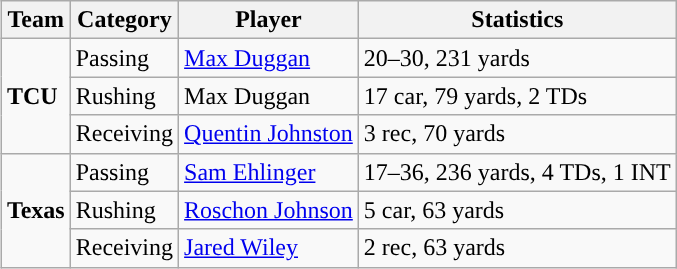<table class="wikitable" style="float: right;">
<tr>
<th>Team</th>
<th>Category</th>
<th>Player</th>
<th>Statistics</th>
</tr>
<tr>
<td rowspan=3><strong>TCU</strong></td>
<td>Passing</td>
<td><a href='#'>Max Duggan</a></td>
<td>20–30, 231 yards</td>
</tr>
<tr>
<td>Rushing</td>
<td>Max Duggan</td>
<td>17 car, 79 yards, 2 TDs</td>
</tr>
<tr>
<td>Receiving</td>
<td><a href='#'>Quentin Johnston</a></td>
<td>3 rec, 70 yards</td>
</tr>
<tr>
<td rowspan=3><strong>Texas</strong></td>
<td>Passing</td>
<td><a href='#'>Sam Ehlinger</a></td>
<td>17–36, 236 yards, 4 TDs, 1 INT</td>
</tr>
<tr>
<td>Rushing</td>
<td><a href='#'>Roschon Johnson</a></td>
<td>5 car, 63 yards</td>
</tr>
<tr>
<td>Receiving</td>
<td><a href='#'>Jared Wiley</a></td>
<td>2 rec, 63 yards</td>
</tr>
</table>
